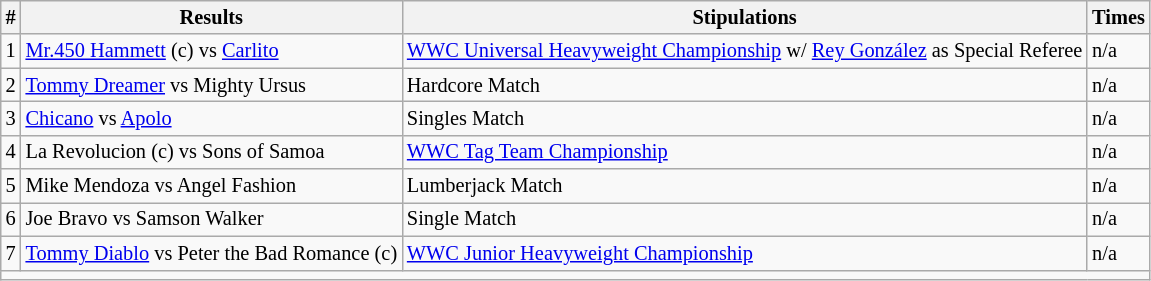<table style="font-size: 85%" class="wikitable sortable">
<tr>
<th>#</th>
<th>Results</th>
<th>Stipulations</th>
<th>Times</th>
</tr>
<tr>
<td>1</td>
<td><a href='#'>Mr.450 Hammett</a> (c) vs <a href='#'>Carlito</a></td>
<td><a href='#'>WWC Universal Heavyweight Championship</a> w/ <a href='#'>Rey González</a> as Special Referee</td>
<td>n/a</td>
</tr>
<tr>
<td>2</td>
<td><a href='#'>Tommy Dreamer</a> vs Mighty Ursus</td>
<td>Hardcore Match</td>
<td>n/a</td>
</tr>
<tr>
<td>3</td>
<td><a href='#'>Chicano</a> vs <a href='#'>Apolo</a></td>
<td>Singles Match</td>
<td>n/a</td>
</tr>
<tr>
<td>4</td>
<td>La Revolucion (c) vs Sons of Samoa</td>
<td><a href='#'>WWC Tag Team Championship</a></td>
<td>n/a</td>
</tr>
<tr>
<td>5</td>
<td>Mike Mendoza vs Angel Fashion</td>
<td>Lumberjack Match</td>
<td>n/a</td>
</tr>
<tr>
<td>6</td>
<td>Joe Bravo vs Samson Walker</td>
<td>Single Match</td>
<td>n/a</td>
</tr>
<tr>
<td>7</td>
<td><a href='#'>Tommy Diablo</a> vs Peter the Bad Romance (c)</td>
<td><a href='#'>WWC Junior Heavyweight Championship</a></td>
<td>n/a</td>
</tr>
<tr>
<td colspan=4></td>
</tr>
</table>
